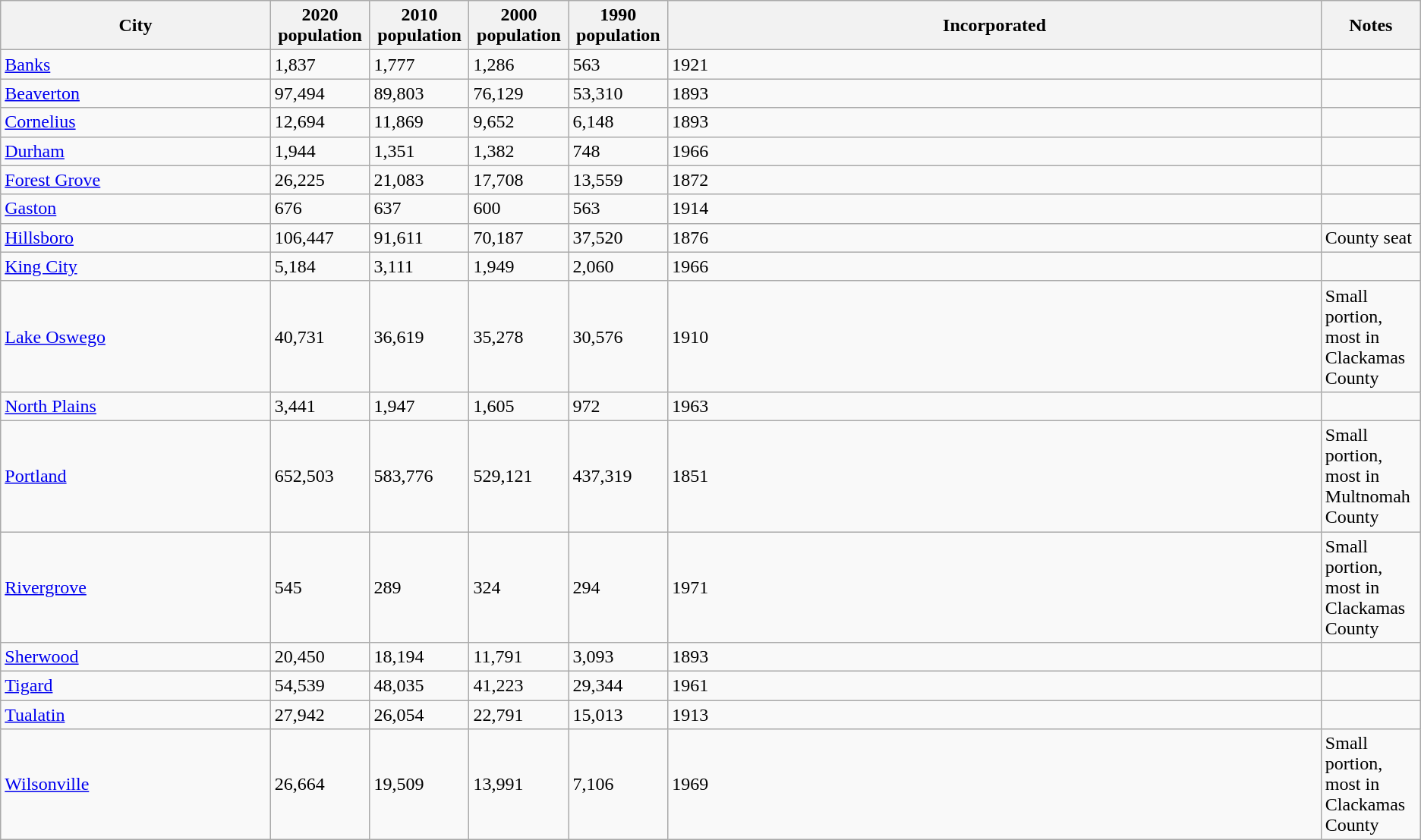<table class="wikitable sortable" style=“width:65%”>
<tr>
<th style="width:19%;">City</th>
<th style="width:7%;">2020 population</th>
<th style="width:7%;">2010 population</th>
<th style="width:7%;">2000 population</th>
<th style="width:7%;">1990 population</th>
<th style="width:6px;;">Incorporated</th>
<th style="width:7%;">Notes</th>
</tr>
<tr>
<td><a href='#'>Banks</a></td>
<td>1,837</td>
<td>1,777</td>
<td>1,286</td>
<td>563</td>
<td>1921</td>
<td></td>
</tr>
<tr>
<td><a href='#'>Beaverton</a></td>
<td>97,494</td>
<td>89,803</td>
<td>76,129</td>
<td>53,310</td>
<td>1893</td>
<td></td>
</tr>
<tr>
<td><a href='#'>Cornelius</a></td>
<td>12,694</td>
<td>11,869</td>
<td>9,652</td>
<td>6,148</td>
<td>1893</td>
<td></td>
</tr>
<tr>
<td><a href='#'>Durham</a></td>
<td>1,944</td>
<td>1,351</td>
<td>1,382</td>
<td>748</td>
<td>1966</td>
<td></td>
</tr>
<tr>
<td><a href='#'>Forest Grove</a></td>
<td>26,225</td>
<td>21,083</td>
<td>17,708</td>
<td>13,559</td>
<td>1872</td>
<td></td>
</tr>
<tr>
<td><a href='#'>Gaston</a></td>
<td>676</td>
<td>637</td>
<td>600</td>
<td>563</td>
<td>1914</td>
<td></td>
</tr>
<tr>
<td><a href='#'>Hillsboro</a></td>
<td>106,447</td>
<td>91,611</td>
<td>70,187</td>
<td>37,520</td>
<td>1876</td>
<td>County seat</td>
</tr>
<tr>
<td><a href='#'>King City</a></td>
<td>5,184</td>
<td>3,111</td>
<td>1,949</td>
<td>2,060</td>
<td>1966</td>
<td></td>
</tr>
<tr>
<td><a href='#'>Lake Oswego</a></td>
<td>40,731</td>
<td>36,619</td>
<td>35,278</td>
<td>30,576</td>
<td>1910</td>
<td>Small portion, most in Clackamas County</td>
</tr>
<tr>
<td><a href='#'>North Plains</a></td>
<td>3,441</td>
<td>1,947</td>
<td>1,605</td>
<td>972</td>
<td>1963</td>
<td></td>
</tr>
<tr>
<td><a href='#'>Portland</a></td>
<td>652,503</td>
<td>583,776</td>
<td>529,121</td>
<td>437,319</td>
<td>1851</td>
<td>Small portion, most in Multnomah County</td>
</tr>
<tr>
<td><a href='#'>Rivergrove</a></td>
<td>545</td>
<td>289</td>
<td>324</td>
<td>294</td>
<td>1971</td>
<td>Small portion, most in Clackamas County</td>
</tr>
<tr>
<td><a href='#'>Sherwood</a></td>
<td>20,450</td>
<td>18,194</td>
<td>11,791</td>
<td>3,093</td>
<td>1893</td>
<td></td>
</tr>
<tr>
<td><a href='#'>Tigard</a></td>
<td>54,539</td>
<td>48,035</td>
<td>41,223</td>
<td>29,344</td>
<td>1961</td>
<td></td>
</tr>
<tr>
<td><a href='#'>Tualatin</a></td>
<td>27,942</td>
<td>26,054</td>
<td>22,791</td>
<td>15,013</td>
<td>1913</td>
<td></td>
</tr>
<tr>
<td><a href='#'>Wilsonville</a></td>
<td>26,664</td>
<td>19,509</td>
<td>13,991</td>
<td>7,106</td>
<td>1969</td>
<td>Small portion, most in Clackamas County</td>
</tr>
</table>
